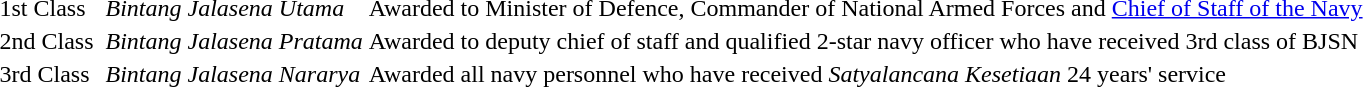<table>
<tr>
<td>1st Class</td>
<td></td>
<td><em>Bintang Jalasena Utama</em></td>
<td>Awarded to Minister of Defence, Commander of National Armed Forces and <a href='#'>Chief of Staff of the Navy</a></td>
</tr>
<tr>
<td>2nd Class</td>
<td></td>
<td><em>Bintang Jalasena Pratama</em></td>
<td>Awarded to deputy chief of staff and qualified 2-star navy officer who have received 3rd class of BJSN</td>
</tr>
<tr>
<td>3rd Class</td>
<td></td>
<td><em>Bintang Jalasena Nararya</em></td>
<td>Awarded all navy personnel who have received <em>Satyalancana Kesetiaan</em> 24 years' service</td>
</tr>
</table>
